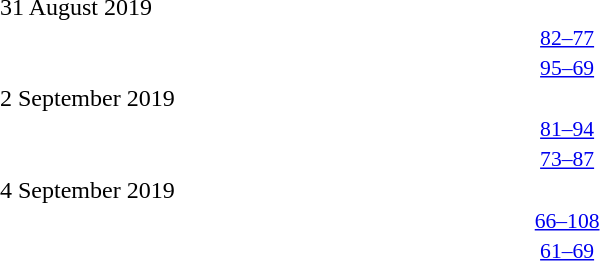<table style="width:100%;" cellspacing="1">
<tr>
<th width=25%></th>
<th width=2%></th>
<th width=6%></th>
<th width=2%></th>
<th width=25%></th>
</tr>
<tr>
<td>31 August 2019</td>
</tr>
<tr style=font-size:90%>
<td align=right></td>
<td></td>
<td align=center><a href='#'>82–77</a></td>
<td></td>
<td></td>
<td></td>
</tr>
<tr style=font-size:90%>
<td align=right></td>
<td></td>
<td align=center><a href='#'>95–69</a></td>
<td></td>
<td></td>
<td></td>
</tr>
<tr>
<td>2 September 2019</td>
</tr>
<tr style=font-size:90%>
<td align=right></td>
<td></td>
<td align=center><a href='#'>81–94</a></td>
<td></td>
<td></td>
<td></td>
</tr>
<tr style=font-size:90%>
<td align=right></td>
<td></td>
<td align=center><a href='#'>73–87</a></td>
<td></td>
<td></td>
<td></td>
</tr>
<tr>
<td>4 September 2019</td>
</tr>
<tr style=font-size:90%>
<td align=right></td>
<td></td>
<td align=center><a href='#'>66–108</a></td>
<td></td>
<td></td>
<td></td>
</tr>
<tr style=font-size:90%>
<td align=right></td>
<td></td>
<td align=center><a href='#'>61–69</a></td>
<td></td>
<td></td>
<td></td>
</tr>
</table>
